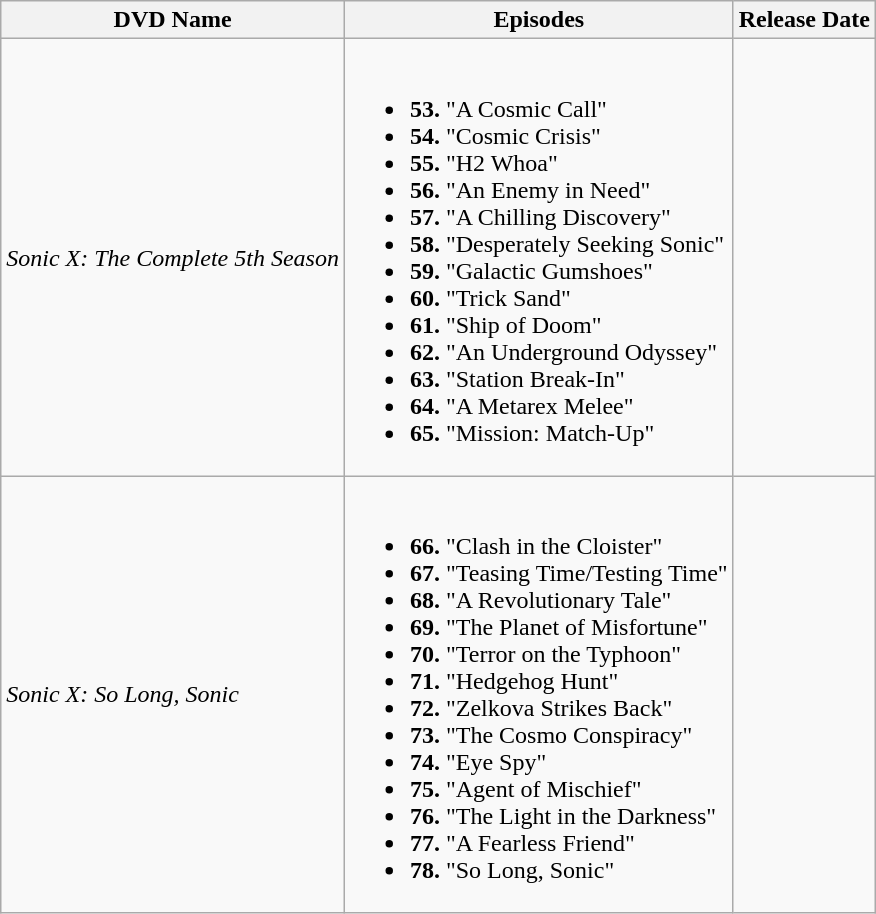<table class="wikitable">
<tr>
<th><strong>DVD Name</strong></th>
<th><strong>Episodes</strong></th>
<th><strong>Release Date</strong></th>
</tr>
<tr>
<td><em>Sonic X: The Complete 5th Season</em></td>
<td><br><ul><li><strong>53.</strong> "A Cosmic Call"</li><li><strong>54.</strong> "Cosmic Crisis"</li><li><strong>55.</strong> "H2 Whoa"</li><li><strong>56.</strong> "An Enemy in Need"</li><li><strong>57.</strong> "A Chilling Discovery"</li><li><strong>58.</strong> "Desperately Seeking Sonic"</li><li><strong>59.</strong> "Galactic Gumshoes"</li><li><strong>60.</strong> "Trick Sand"</li><li><strong>61.</strong> "Ship of Doom"</li><li><strong>62.</strong> "An Underground Odyssey"</li><li><strong>63.</strong> "Station Break-In"</li><li><strong>64.</strong> "A Metarex Melee"</li><li><strong>65.</strong> "Mission: Match-Up"</li></ul></td>
<td></td>
</tr>
<tr>
<td><em>Sonic X: So Long, Sonic</em></td>
<td><br><ul><li><strong>66.</strong> "Clash in the Cloister"</li><li><strong>67.</strong> "Teasing Time/Testing Time"</li><li><strong>68.</strong> "A Revolutionary Tale"</li><li><strong>69.</strong> "The Planet of Misfortune"</li><li><strong>70.</strong> "Terror on the Typhoon"</li><li><strong>71.</strong> "Hedgehog Hunt"</li><li><strong>72.</strong> "Zelkova Strikes Back"</li><li><strong>73.</strong> "The Cosmo Conspiracy"</li><li><strong>74.</strong> "Eye Spy"</li><li><strong>75.</strong> "Agent of Mischief"</li><li><strong>76.</strong> "The Light in the Darkness"</li><li><strong>77.</strong> "A Fearless Friend"</li><li><strong>78.</strong> "So Long, Sonic"</li></ul></td>
<td></td>
</tr>
</table>
